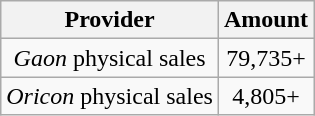<table class="wikitable" style="text-align:center;"|>
<tr>
<th>Provider</th>
<th>Amount</th>
</tr>
<tr>
<td><em>Gaon</em> physical sales</td>
<td>79,735+</td>
</tr>
<tr>
<td><em>Oricon</em> physical sales</td>
<td>4,805+</td>
</tr>
</table>
